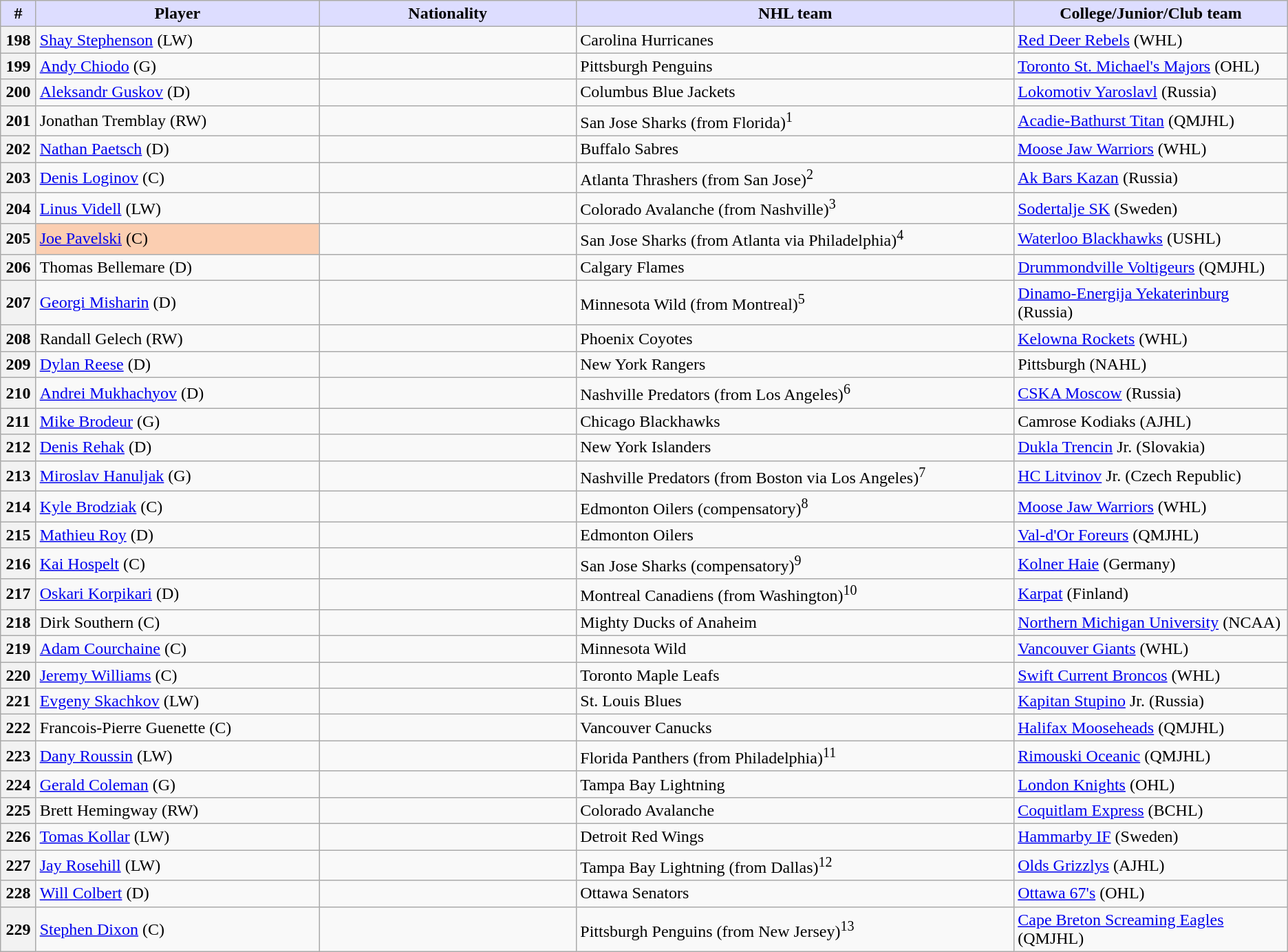<table class="wikitable">
<tr>
<th style="background:#ddf; width:2.75%;">#</th>
<th style="background:#ddf; width:22.0%;">Player</th>
<th style="background:#ddf; width:20.0%;">Nationality</th>
<th style="background:#ddf; width:34.0%;">NHL team</th>
<th style="background:#ddf; width:100.0%;">College/Junior/Club team</th>
</tr>
<tr>
<th>198</th>
<td><a href='#'>Shay Stephenson</a> (LW)</td>
<td></td>
<td>Carolina Hurricanes</td>
<td><a href='#'>Red Deer Rebels</a> (WHL)</td>
</tr>
<tr>
<th>199</th>
<td><a href='#'>Andy Chiodo</a> (G)</td>
<td></td>
<td>Pittsburgh Penguins</td>
<td><a href='#'>Toronto St. Michael's Majors</a> (OHL)</td>
</tr>
<tr>
<th>200</th>
<td><a href='#'>Aleksandr Guskov</a> (D)</td>
<td></td>
<td>Columbus Blue Jackets</td>
<td><a href='#'>Lokomotiv Yaroslavl</a> (Russia)</td>
</tr>
<tr>
<th>201</th>
<td>Jonathan Tremblay (RW)</td>
<td></td>
<td>San Jose Sharks (from Florida)<sup>1</sup></td>
<td><a href='#'>Acadie-Bathurst Titan</a> (QMJHL)</td>
</tr>
<tr>
<th>202</th>
<td><a href='#'>Nathan Paetsch</a> (D)</td>
<td></td>
<td>Buffalo Sabres</td>
<td><a href='#'>Moose Jaw Warriors</a> (WHL)</td>
</tr>
<tr>
<th>203</th>
<td><a href='#'>Denis Loginov</a> (C)</td>
<td></td>
<td>Atlanta Thrashers (from San Jose)<sup>2</sup></td>
<td><a href='#'>Ak Bars Kazan</a> (Russia)</td>
</tr>
<tr>
<th>204</th>
<td><a href='#'>Linus Videll</a> (LW)</td>
<td></td>
<td>Colorado Avalanche (from Nashville)<sup>3</sup></td>
<td><a href='#'>Sodertalje SK</a> (Sweden)</td>
</tr>
<tr>
<th>205</th>
<td bgcolor="#FBCEB1"><a href='#'>Joe Pavelski</a> (C)</td>
<td></td>
<td>San Jose Sharks (from Atlanta via Philadelphia)<sup>4</sup></td>
<td><a href='#'>Waterloo Blackhawks</a> (USHL)</td>
</tr>
<tr>
<th>206</th>
<td>Thomas Bellemare (D)</td>
<td></td>
<td>Calgary Flames</td>
<td><a href='#'>Drummondville Voltigeurs</a> (QMJHL)</td>
</tr>
<tr>
<th>207</th>
<td><a href='#'>Georgi Misharin</a> (D)</td>
<td></td>
<td>Minnesota Wild (from Montreal)<sup>5</sup></td>
<td><a href='#'>Dinamo-Energija Yekaterinburg</a> (Russia)</td>
</tr>
<tr>
<th>208</th>
<td>Randall Gelech (RW)</td>
<td></td>
<td>Phoenix Coyotes</td>
<td><a href='#'>Kelowna Rockets</a> (WHL)</td>
</tr>
<tr>
<th>209</th>
<td><a href='#'>Dylan Reese</a> (D)</td>
<td></td>
<td>New York Rangers</td>
<td>Pittsburgh (NAHL)</td>
</tr>
<tr>
<th>210</th>
<td><a href='#'>Andrei Mukhachyov</a> (D)</td>
<td></td>
<td>Nashville Predators (from Los Angeles)<sup>6</sup></td>
<td><a href='#'>CSKA Moscow</a> (Russia)</td>
</tr>
<tr>
<th>211</th>
<td><a href='#'>Mike Brodeur</a> (G)</td>
<td></td>
<td>Chicago Blackhawks</td>
<td>Camrose Kodiaks (AJHL)</td>
</tr>
<tr>
<th>212</th>
<td><a href='#'>Denis Rehak</a> (D)</td>
<td></td>
<td>New York Islanders</td>
<td><a href='#'>Dukla Trencin</a> Jr. (Slovakia)</td>
</tr>
<tr>
<th>213</th>
<td><a href='#'>Miroslav Hanuljak</a> (G)</td>
<td></td>
<td>Nashville Predators (from Boston via Los Angeles)<sup>7</sup></td>
<td><a href='#'>HC Litvinov</a> Jr. (Czech Republic)</td>
</tr>
<tr>
<th>214</th>
<td><a href='#'>Kyle Brodziak</a> (C)</td>
<td></td>
<td>Edmonton Oilers (compensatory)<sup>8</sup></td>
<td><a href='#'>Moose Jaw Warriors</a> (WHL)</td>
</tr>
<tr>
<th>215</th>
<td><a href='#'>Mathieu Roy</a> (D)</td>
<td></td>
<td>Edmonton Oilers</td>
<td><a href='#'>Val-d'Or Foreurs</a> (QMJHL)</td>
</tr>
<tr>
<th>216</th>
<td><a href='#'>Kai Hospelt</a> (C)</td>
<td></td>
<td>San Jose Sharks (compensatory)<sup>9</sup></td>
<td><a href='#'>Kolner Haie</a> (Germany)</td>
</tr>
<tr>
<th>217</th>
<td><a href='#'>Oskari Korpikari</a> (D)</td>
<td></td>
<td>Montreal Canadiens (from Washington)<sup>10</sup></td>
<td><a href='#'>Karpat</a> (Finland)</td>
</tr>
<tr>
<th>218</th>
<td>Dirk Southern (C)</td>
<td></td>
<td>Mighty Ducks of Anaheim</td>
<td><a href='#'>Northern Michigan University</a> (NCAA)</td>
</tr>
<tr>
<th>219</th>
<td><a href='#'>Adam Courchaine</a> (C)</td>
<td></td>
<td>Minnesota Wild</td>
<td><a href='#'>Vancouver Giants</a> (WHL)</td>
</tr>
<tr>
<th>220</th>
<td><a href='#'>Jeremy Williams</a> (C)</td>
<td></td>
<td>Toronto Maple Leafs</td>
<td><a href='#'>Swift Current Broncos</a> (WHL)</td>
</tr>
<tr>
<th>221</th>
<td><a href='#'>Evgeny Skachkov</a> (LW)</td>
<td></td>
<td>St. Louis Blues</td>
<td><a href='#'>Kapitan Stupino</a> Jr. (Russia)</td>
</tr>
<tr>
<th>222</th>
<td>Francois-Pierre Guenette (C)</td>
<td></td>
<td>Vancouver Canucks</td>
<td><a href='#'>Halifax Mooseheads</a> (QMJHL)</td>
</tr>
<tr>
<th>223</th>
<td><a href='#'>Dany Roussin</a> (LW)</td>
<td></td>
<td>Florida Panthers (from Philadelphia)<sup>11</sup></td>
<td><a href='#'>Rimouski Oceanic</a> (QMJHL)</td>
</tr>
<tr>
<th>224</th>
<td><a href='#'>Gerald Coleman</a> (G)</td>
<td></td>
<td>Tampa Bay Lightning</td>
<td><a href='#'>London Knights</a> (OHL)</td>
</tr>
<tr>
<th>225</th>
<td>Brett Hemingway (RW)</td>
<td></td>
<td>Colorado Avalanche</td>
<td><a href='#'>Coquitlam Express</a> (BCHL)</td>
</tr>
<tr>
<th>226</th>
<td><a href='#'>Tomas Kollar</a> (LW)</td>
<td></td>
<td>Detroit Red Wings</td>
<td><a href='#'>Hammarby IF</a> (Sweden)</td>
</tr>
<tr>
<th>227</th>
<td><a href='#'>Jay Rosehill</a> (LW)</td>
<td></td>
<td>Tampa Bay Lightning (from Dallas)<sup>12</sup></td>
<td><a href='#'>Olds Grizzlys</a> (AJHL)</td>
</tr>
<tr>
<th>228</th>
<td><a href='#'>Will Colbert</a> (D)</td>
<td></td>
<td>Ottawa Senators</td>
<td><a href='#'>Ottawa 67's</a> (OHL)</td>
</tr>
<tr>
<th>229</th>
<td><a href='#'>Stephen Dixon</a> (C)</td>
<td></td>
<td>Pittsburgh Penguins (from New Jersey)<sup>13</sup></td>
<td><a href='#'>Cape Breton Screaming Eagles</a> (QMJHL)</td>
</tr>
</table>
